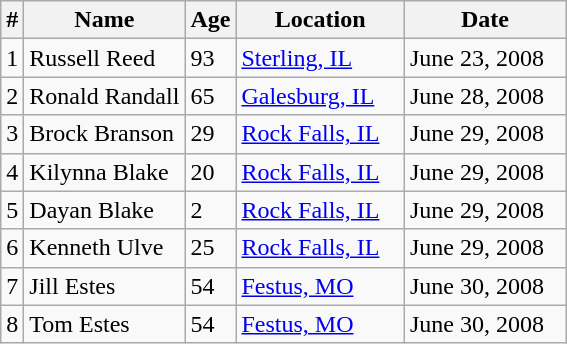<table class="wikitable sortable" border="1">
<tr>
<th>#</th>
<th width="100">Name</th>
<th>Age</th>
<th width="105">Location</th>
<th width="100">Date</th>
</tr>
<tr>
<td>1</td>
<td>Russell Reed</td>
<td>93</td>
<td><a href='#'>Sterling, IL</a></td>
<td>June 23, 2008</td>
</tr>
<tr>
<td>2</td>
<td>Ronald Randall</td>
<td>65</td>
<td><a href='#'>Galesburg, IL</a></td>
<td>June 28, 2008</td>
</tr>
<tr>
<td>3</td>
<td>Brock Branson</td>
<td>29</td>
<td><a href='#'>Rock Falls, IL</a></td>
<td>June 29, 2008</td>
</tr>
<tr>
<td>4</td>
<td>Kilynna Blake</td>
<td>20</td>
<td><a href='#'>Rock Falls, IL</a></td>
<td>June 29, 2008</td>
</tr>
<tr>
<td>5</td>
<td>Dayan Blake</td>
<td>2</td>
<td><a href='#'>Rock Falls, IL</a></td>
<td>June 29, 2008</td>
</tr>
<tr>
<td>6</td>
<td>Kenneth Ulve</td>
<td>25</td>
<td><a href='#'>Rock Falls, IL</a></td>
<td>June 29, 2008</td>
</tr>
<tr>
<td>7</td>
<td>Jill Estes</td>
<td>54</td>
<td><a href='#'>Festus, MO</a></td>
<td>June 30, 2008</td>
</tr>
<tr>
<td>8</td>
<td>Tom Estes</td>
<td>54</td>
<td><a href='#'>Festus, MO</a></td>
<td>June 30, 2008</td>
</tr>
</table>
